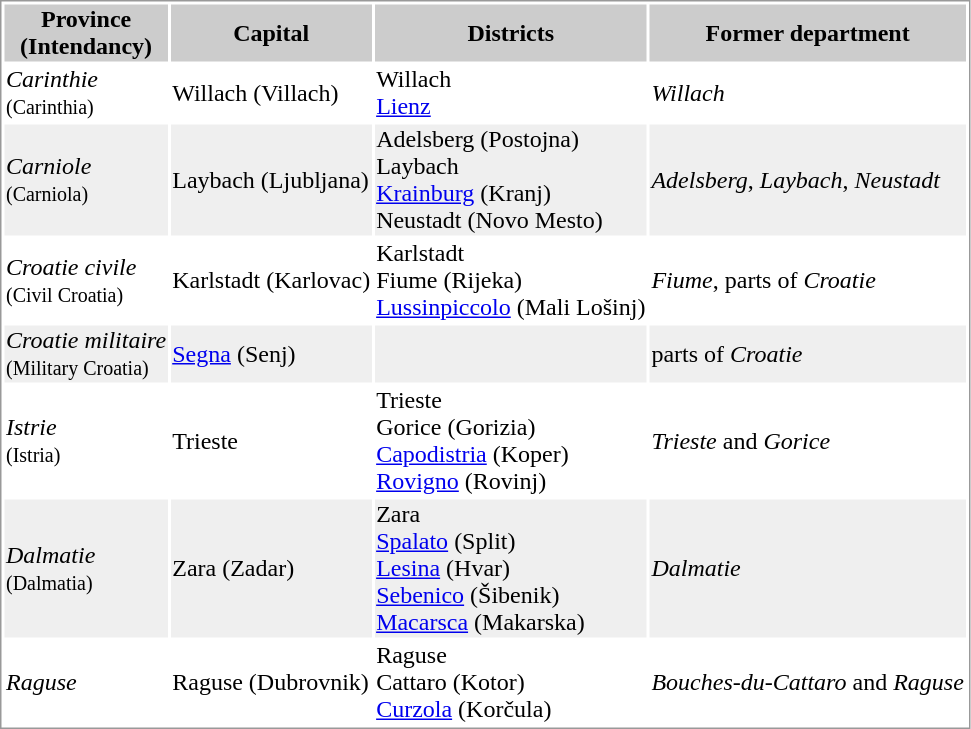<table border="0" style="border: 1px solid #999; background-color:#ffffff">
<tr align="center" bgcolor="#cccccc">
<th>Province<br>(Intendancy)</th>
<th>Capital</th>
<th>Districts <br></th>
<th>Former department</th>
</tr>
<tr>
<td><em>Carinthie</em><br><small>(Carinthia)</small></td>
<td>Willach (Villach)</td>
<td>Willach<br><a href='#'>Lienz</a></td>
<td><em>Willach</em></td>
</tr>
<tr bgcolor="#efefef">
<td><em>Carniole</em><br><small>(Carniola)</small></td>
<td>Laybach (Ljubljana)</td>
<td>Adelsberg (Postojna)<br>Laybach<br><a href='#'>Krainburg</a> (Kranj)<br>Neustadt (Novo Mesto)</td>
<td><em>Adelsberg</em>, <em>Laybach</em>, <em>Neustadt</em></td>
</tr>
<tr>
<td><em>Croatie civile</em><br><small>(Civil Croatia)</small></td>
<td>Karlstadt (Karlovac)<br></td>
<td>Karlstadt<br>Fiume (Rijeka)<br><a href='#'>Lussinpiccolo</a> (Mali Lošinj)</td>
<td><em>Fiume</em>, parts of <em>Croatie</em></td>
</tr>
<tr bgcolor="#efefef">
<td><em>Croatie militaire</em><br><small>(Military Croatia)</small></td>
<td><a href='#'>Segna</a> (Senj)</td>
<td></td>
<td>parts of <em>Croatie</em></td>
</tr>
<tr>
<td><em>Istrie</em><br><small>(Istria)</small></td>
<td>Trieste</td>
<td>Trieste<br>Gorice (Gorizia)<br> <a href='#'>Capodistria</a> (Koper)<br><a href='#'>Rovigno</a> (Rovinj)</td>
<td><em>Trieste</em> and <em>Gorice</em></td>
</tr>
<tr bgcolor="#efefef">
<td><em>Dalmatie</em><br><small>(Dalmatia)</small></td>
<td>Zara (Zadar)</td>
<td>Zara<br> <a href='#'>Spalato</a> (Split)<br> <a href='#'>Lesina</a> (Hvar)<br> <a href='#'>Sebenico</a> (Šibenik)<br> <a href='#'>Macarsca</a> (Makarska)</td>
<td><em>Dalmatie</em></td>
</tr>
<tr>
<td><em>Raguse</em></td>
<td>Raguse (Dubrovnik)</td>
<td>Raguse<br>Cattaro (Kotor)<br> <a href='#'>Curzola</a> (Korčula)</td>
<td><em>Bouches-du-Cattaro</em> and <em>Raguse</em></td>
</tr>
</table>
